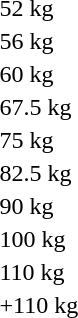<table>
<tr>
<td>52 kg<br></td>
<td></td>
<td></td>
<td></td>
</tr>
<tr>
<td>56 kg<br></td>
<td></td>
<td></td>
<td></td>
</tr>
<tr>
<td>60 kg<br></td>
<td></td>
<td></td>
<td></td>
</tr>
<tr>
<td>67.5 kg<br></td>
<td></td>
<td></td>
<td></td>
</tr>
<tr>
<td>75 kg<br></td>
<td></td>
<td></td>
<td></td>
</tr>
<tr>
<td>82.5 kg<br></td>
<td></td>
<td></td>
<td></td>
</tr>
<tr>
<td>90 kg<br></td>
<td></td>
<td></td>
<td></td>
</tr>
<tr>
<td>100 kg<br></td>
<td></td>
<td></td>
<td></td>
</tr>
<tr>
<td>110 kg<br></td>
<td></td>
<td></td>
<td></td>
</tr>
<tr>
<td>+110 kg<br></td>
<td></td>
<td></td>
<td></td>
</tr>
</table>
